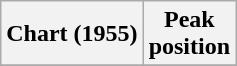<table class="wikitable">
<tr>
<th>Chart (1955)</th>
<th>Peak<br>position</th>
</tr>
<tr>
</tr>
</table>
